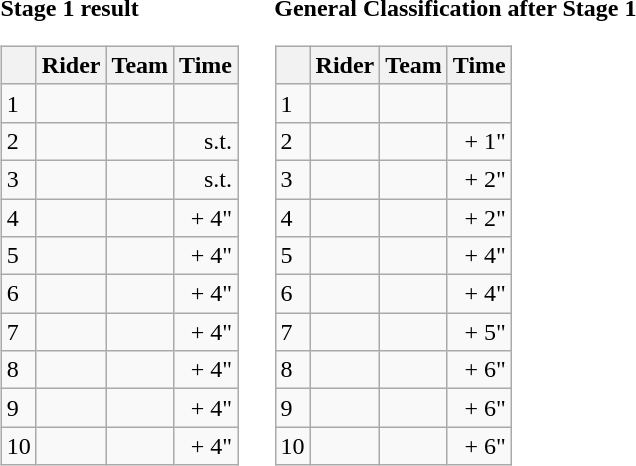<table>
<tr>
<td><strong>Stage 1 result</strong><br><table class="wikitable">
<tr>
<th></th>
<th>Rider</th>
<th>Team</th>
<th>Time</th>
</tr>
<tr>
<td>1</td>
<td></td>
<td></td>
<td align="right"></td>
</tr>
<tr>
<td>2</td>
<td></td>
<td></td>
<td align="right">s.t.</td>
</tr>
<tr>
<td>3</td>
<td></td>
<td></td>
<td align="right">s.t.</td>
</tr>
<tr>
<td>4</td>
<td></td>
<td></td>
<td align="right">+ 4"</td>
</tr>
<tr>
<td>5</td>
<td></td>
<td></td>
<td align="right">+ 4"</td>
</tr>
<tr>
<td>6</td>
<td></td>
<td></td>
<td align="right">+ 4"</td>
</tr>
<tr>
<td>7</td>
<td></td>
<td></td>
<td align="right">+ 4"</td>
</tr>
<tr>
<td>8</td>
<td></td>
<td></td>
<td align="right">+ 4"</td>
</tr>
<tr>
<td>9</td>
<td></td>
<td></td>
<td align="right">+ 4"</td>
</tr>
<tr>
<td>10</td>
<td></td>
<td></td>
<td align="right">+ 4"</td>
</tr>
</table>
</td>
<td></td>
<td><strong>General Classification after Stage 1</strong><br><table class="wikitable">
<tr>
<th></th>
<th>Rider</th>
<th>Team</th>
<th>Time</th>
</tr>
<tr>
<td>1</td>
<td> </td>
<td></td>
<td align="right"></td>
</tr>
<tr>
<td>2</td>
<td> </td>
<td></td>
<td align="right">+ 1"</td>
</tr>
<tr>
<td>3</td>
<td></td>
<td></td>
<td align="right">+ 2"</td>
</tr>
<tr>
<td>4</td>
<td></td>
<td></td>
<td align="right">+ 2"</td>
</tr>
<tr>
<td>5</td>
<td></td>
<td></td>
<td align="right">+ 4"</td>
</tr>
<tr>
<td>6</td>
<td></td>
<td></td>
<td align="right">+ 4"</td>
</tr>
<tr>
<td>7</td>
<td></td>
<td></td>
<td align="right">+ 5"</td>
</tr>
<tr>
<td>8</td>
<td></td>
<td></td>
<td align="right">+ 6"</td>
</tr>
<tr>
<td>9</td>
<td></td>
<td></td>
<td align="right">+ 6"</td>
</tr>
<tr>
<td>10</td>
<td> </td>
<td></td>
<td align="right">+ 6"</td>
</tr>
</table>
</td>
</tr>
</table>
